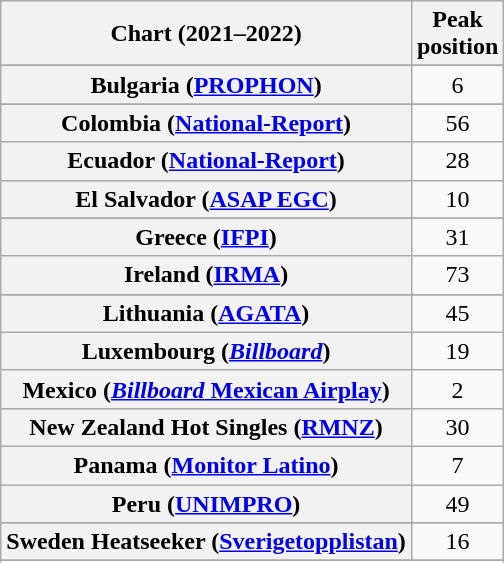<table class="wikitable sortable plainrowheaders" style="text-align:center">
<tr>
<th scope="col">Chart (2021–2022)</th>
<th scope="col">Peak<br>position</th>
</tr>
<tr>
</tr>
<tr>
</tr>
<tr>
<th scope="row">Bulgaria (<a href='#'>PROPHON</a>)</th>
<td>6</td>
</tr>
<tr>
</tr>
<tr>
<th scope="row">Colombia (<a href='#'>National-Report</a>)</th>
<td>56</td>
</tr>
<tr>
<th scope="row">Ecuador (<a href='#'>National-Report</a>)</th>
<td>28</td>
</tr>
<tr>
<th scope="row">El Salvador (<a href='#'>ASAP EGC</a>)</th>
<td>10</td>
</tr>
<tr>
</tr>
<tr>
</tr>
<tr>
<th scope="row">Greece (<a href='#'>IFPI</a>)</th>
<td>31</td>
</tr>
<tr>
<th scope="row">Ireland (<a href='#'>IRMA</a>)</th>
<td>73</td>
</tr>
<tr>
</tr>
<tr>
<th scope="row">Lithuania (<a href='#'>AGATA</a>)</th>
<td>45</td>
</tr>
<tr>
<th scope="row">Luxembourg (<em><a href='#'>Billboard</a></em>)</th>
<td>19</td>
</tr>
<tr>
<th scope="row">Mexico (<a href='#'><em>Billboard</em> Mexican Airplay</a>)</th>
<td>2</td>
</tr>
<tr>
<th scope="row">New Zealand Hot Singles (<a href='#'>RMNZ</a>)</th>
<td>30</td>
</tr>
<tr>
<th scope="row">Panama (<a href='#'>Monitor Latino</a>)</th>
<td>7</td>
</tr>
<tr>
<th scope="row">Peru (<a href='#'>UNIMPRO</a>)</th>
<td>49</td>
</tr>
<tr>
</tr>
<tr>
</tr>
<tr>
<th scope="row">Sweden Heatseeker (<a href='#'>Sverigetopplistan</a>)</th>
<td>16</td>
</tr>
<tr>
</tr>
<tr>
</tr>
<tr>
</tr>
<tr>
</tr>
<tr>
</tr>
</table>
